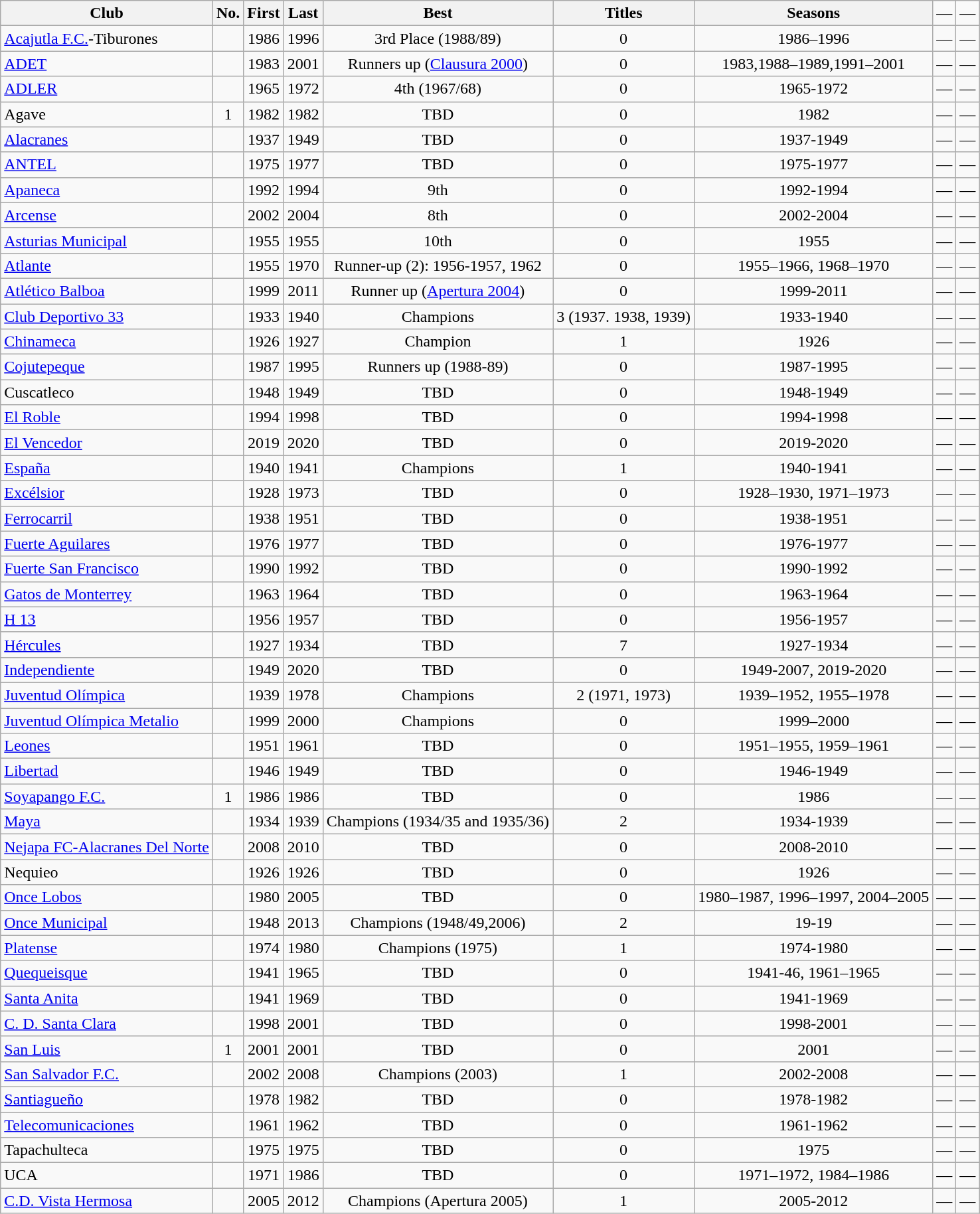<table class="wikitable sortable">
<tr>
<th>Club</th>
<th>No.</th>
<th>First</th>
<th>Last</th>
<th>Best</th>
<th>Titles</th>
<th>Seasons</th>
<td>—</td>
<td>—</td>
</tr>
<tr align="center">
<td align="left"><a href='#'>Acajutla F.C.</a>-Tiburones</td>
<td></td>
<td>1986</td>
<td>1996</td>
<td>3rd Place (1988/89)</td>
<td>0</td>
<td>1986–1996</td>
<td>—</td>
<td>—</td>
</tr>
<tr align="center">
<td align="left"><a href='#'>ADET</a></td>
<td></td>
<td>1983</td>
<td>2001</td>
<td>Runners up (<a href='#'>Clausura 2000</a>)</td>
<td>0</td>
<td>1983,1988–1989,1991–2001</td>
<td>—</td>
<td>—</td>
</tr>
<tr align="center">
<td align="left"><a href='#'>ADLER</a></td>
<td></td>
<td>1965</td>
<td>1972</td>
<td>4th (1967/68)</td>
<td>0</td>
<td>1965-1972</td>
<td>—</td>
<td>—</td>
</tr>
<tr align="center">
<td align="left">Agave</td>
<td>1</td>
<td>1982</td>
<td>1982</td>
<td>TBD</td>
<td>0</td>
<td>1982</td>
<td>—</td>
<td>—</td>
</tr>
<tr align="center">
<td align="left"><a href='#'>Alacranes</a></td>
<td></td>
<td>1937</td>
<td>1949</td>
<td>TBD</td>
<td>0</td>
<td>1937-1949</td>
<td>—</td>
<td>—</td>
</tr>
<tr align="center">
<td align="left"><a href='#'>ANTEL</a></td>
<td></td>
<td>1975</td>
<td>1977</td>
<td>TBD</td>
<td>0</td>
<td>1975-1977</td>
<td>—</td>
<td>—</td>
</tr>
<tr align="center">
<td align="left"><a href='#'>Apaneca</a></td>
<td></td>
<td>1992</td>
<td>1994</td>
<td>9th</td>
<td>0</td>
<td>1992-1994</td>
<td>—</td>
<td>—</td>
</tr>
<tr align="center">
<td align="left"><a href='#'>Arcense</a></td>
<td></td>
<td>2002</td>
<td>2004</td>
<td>8th</td>
<td>0</td>
<td>2002-2004</td>
<td>—</td>
<td>—</td>
</tr>
<tr align="center">
<td align="left"><a href='#'>Asturias Municipal</a></td>
<td></td>
<td>1955</td>
<td>1955</td>
<td>10th</td>
<td>0</td>
<td>1955</td>
<td>—</td>
<td>—</td>
</tr>
<tr align="center">
<td align="left"><a href='#'>Atlante</a></td>
<td></td>
<td>1955</td>
<td>1970</td>
<td>Runner-up (2): 1956-1957, 1962</td>
<td>0</td>
<td>1955–1966, 1968–1970</td>
<td>—</td>
<td>—</td>
</tr>
<tr align="center">
<td align="left"><a href='#'>Atlético Balboa</a></td>
<td></td>
<td>1999</td>
<td>2011</td>
<td>Runner up (<a href='#'>Apertura 2004</a>)</td>
<td>0</td>
<td>1999-2011</td>
<td>—</td>
<td>—</td>
</tr>
<tr align="center">
<td align="left"><a href='#'>Club Deportivo 33</a></td>
<td></td>
<td>1933</td>
<td>1940</td>
<td>Champions</td>
<td>3 (1937. 1938, 1939)</td>
<td>1933-1940</td>
<td>—</td>
<td>—</td>
</tr>
<tr align="center">
<td align="left"><a href='#'>Chinameca</a></td>
<td></td>
<td>1926</td>
<td>1927</td>
<td>Champion</td>
<td>1</td>
<td>1926</td>
<td>—</td>
<td>—</td>
</tr>
<tr align="center">
<td align="left"><a href='#'>Cojutepeque</a></td>
<td></td>
<td>1987</td>
<td>1995</td>
<td>Runners up (1988-89)</td>
<td>0</td>
<td>1987-1995</td>
<td>—</td>
<td>—</td>
</tr>
<tr align="center">
<td align="left">Cuscatleco</td>
<td></td>
<td>1948</td>
<td>1949</td>
<td>TBD</td>
<td>0</td>
<td>1948-1949</td>
<td>—</td>
<td>—</td>
</tr>
<tr align="center">
<td align="left"><a href='#'>El Roble</a></td>
<td></td>
<td>1994</td>
<td>1998</td>
<td>TBD</td>
<td>0</td>
<td>1994-1998</td>
<td>—</td>
<td>—</td>
</tr>
<tr align="center">
<td align="left"><a href='#'>El Vencedor</a></td>
<td></td>
<td>2019</td>
<td>2020</td>
<td>TBD</td>
<td>0</td>
<td>2019-2020</td>
<td>—</td>
<td>—</td>
</tr>
<tr align="center">
<td align="left"><a href='#'>España</a></td>
<td></td>
<td>1940</td>
<td>1941</td>
<td>Champions</td>
<td>1</td>
<td>1940-1941</td>
<td>—</td>
<td>—</td>
</tr>
<tr align="center">
<td align="left"><a href='#'>Excélsior</a></td>
<td></td>
<td>1928</td>
<td>1973</td>
<td>TBD</td>
<td>0</td>
<td>1928–1930, 1971–1973</td>
<td>—</td>
<td>—</td>
</tr>
<tr align="center">
<td align="left"><a href='#'>Ferrocarril</a></td>
<td></td>
<td>1938</td>
<td>1951</td>
<td>TBD</td>
<td>0</td>
<td>1938-1951</td>
<td>—</td>
<td>—</td>
</tr>
<tr align="center">
<td align="left"><a href='#'>Fuerte Aguilares</a></td>
<td></td>
<td>1976</td>
<td>1977</td>
<td>TBD</td>
<td>0</td>
<td>1976-1977</td>
<td>—</td>
<td>—</td>
</tr>
<tr align="center">
<td align="left"><a href='#'>Fuerte San Francisco</a></td>
<td></td>
<td>1990</td>
<td>1992</td>
<td>TBD</td>
<td>0</td>
<td>1990-1992</td>
<td>—</td>
<td>—</td>
</tr>
<tr align="center">
<td align="left"><a href='#'>Gatos de Monterrey</a></td>
<td></td>
<td>1963</td>
<td>1964</td>
<td>TBD</td>
<td>0</td>
<td>1963-1964</td>
<td>—</td>
<td>—</td>
</tr>
<tr align="center">
<td align="left"><a href='#'>H 13</a></td>
<td></td>
<td>1956</td>
<td>1957</td>
<td>TBD</td>
<td>0</td>
<td>1956-1957</td>
<td>—</td>
<td>—</td>
</tr>
<tr align="center">
<td align="left"><a href='#'>Hércules</a></td>
<td></td>
<td>1927</td>
<td>1934</td>
<td>TBD</td>
<td>7</td>
<td>1927-1934</td>
<td>—</td>
<td>—</td>
</tr>
<tr align="center">
<td align="left"><a href='#'>Independiente</a></td>
<td></td>
<td>1949</td>
<td>2020</td>
<td>TBD</td>
<td>0</td>
<td>1949-2007, 2019-2020</td>
<td>—</td>
<td>—</td>
</tr>
<tr align="center">
<td align="left"><a href='#'>Juventud Olímpica</a></td>
<td></td>
<td>1939</td>
<td>1978</td>
<td>Champions</td>
<td>2 (1971, 1973)</td>
<td>1939–1952, 1955–1978</td>
<td>—</td>
<td>—</td>
</tr>
<tr align="center">
<td align="left"><a href='#'>Juventud Olímpica Metalio</a></td>
<td></td>
<td>1999</td>
<td>2000</td>
<td>Champions</td>
<td>0</td>
<td>1999–2000</td>
<td>—</td>
<td>—</td>
</tr>
<tr align="center">
<td align="left"><a href='#'>Leones</a></td>
<td></td>
<td>1951</td>
<td>1961</td>
<td>TBD</td>
<td>0</td>
<td>1951–1955, 1959–1961</td>
<td>—</td>
<td>—</td>
</tr>
<tr align="center">
<td align="left"><a href='#'>Libertad</a></td>
<td></td>
<td>1946</td>
<td>1949</td>
<td>TBD</td>
<td>0</td>
<td>1946-1949</td>
<td>—</td>
<td>—</td>
</tr>
<tr align="center">
<td align="left"><a href='#'>Soyapango F.C.</a></td>
<td>1</td>
<td>1986</td>
<td>1986</td>
<td>TBD</td>
<td>0</td>
<td>1986</td>
<td>—</td>
<td>—</td>
</tr>
<tr align="center">
<td align="left"><a href='#'>Maya</a></td>
<td></td>
<td>1934</td>
<td>1939</td>
<td>Champions (1934/35 and 1935/36)</td>
<td>2</td>
<td>1934-1939</td>
<td>—</td>
<td>—</td>
</tr>
<tr align="center">
<td align="left"><a href='#'>Nejapa FC-Alacranes Del Norte</a></td>
<td></td>
<td>2008</td>
<td>2010</td>
<td>TBD</td>
<td>0</td>
<td>2008-2010</td>
<td>—</td>
<td>—</td>
</tr>
<tr align="center">
<td align="left">Nequieo</td>
<td></td>
<td>1926</td>
<td>1926</td>
<td>TBD</td>
<td>0</td>
<td>1926</td>
<td>—</td>
<td>—</td>
</tr>
<tr align="center">
<td align="left"><a href='#'>Once Lobos</a></td>
<td></td>
<td>1980</td>
<td>2005</td>
<td>TBD</td>
<td>0</td>
<td>1980–1987, 1996–1997, 2004–2005</td>
<td>—</td>
<td>—</td>
</tr>
<tr align="center">
<td align="left"><a href='#'>Once Municipal</a></td>
<td></td>
<td>1948</td>
<td>2013</td>
<td>Champions (1948/49,2006)</td>
<td>2</td>
<td>19-19</td>
<td>—</td>
<td>—</td>
</tr>
<tr align="center">
<td align="left"><a href='#'>Platense</a></td>
<td></td>
<td>1974</td>
<td>1980</td>
<td>Champions (1975)</td>
<td>1</td>
<td>1974-1980</td>
<td>—</td>
<td>—</td>
</tr>
<tr align="center">
<td align="left"><a href='#'>Quequeisque</a></td>
<td></td>
<td>1941</td>
<td>1965</td>
<td>TBD</td>
<td>0</td>
<td>1941-46, 1961–1965</td>
<td>—</td>
<td>—</td>
</tr>
<tr align="center">
<td align="left"><a href='#'>Santa Anita</a></td>
<td></td>
<td>1941</td>
<td>1969</td>
<td>TBD</td>
<td>0</td>
<td>1941-1969</td>
<td>—</td>
<td>—</td>
</tr>
<tr align="center">
<td align="left"><a href='#'>C. D. Santa Clara</a></td>
<td></td>
<td>1998</td>
<td>2001</td>
<td>TBD</td>
<td>0</td>
<td>1998-2001</td>
<td>—</td>
<td>—</td>
</tr>
<tr align="center">
<td align="left"><a href='#'>San Luis</a></td>
<td>1</td>
<td>2001</td>
<td>2001</td>
<td>TBD</td>
<td>0</td>
<td>2001</td>
<td>—</td>
<td>—</td>
</tr>
<tr align="center">
<td align="left"><a href='#'>San Salvador F.C.</a></td>
<td></td>
<td>2002</td>
<td>2008</td>
<td>Champions (2003)</td>
<td>1</td>
<td>2002-2008</td>
<td>—</td>
<td>—</td>
</tr>
<tr align="center">
<td align="left"><a href='#'>Santiagueño</a></td>
<td></td>
<td>1978</td>
<td>1982</td>
<td>TBD</td>
<td>0</td>
<td>1978-1982</td>
<td>—</td>
<td>—</td>
</tr>
<tr align="center">
<td align="left"><a href='#'>Telecomunicaciones</a></td>
<td></td>
<td>1961</td>
<td>1962</td>
<td>TBD</td>
<td>0</td>
<td>1961-1962</td>
<td>—</td>
<td>—</td>
</tr>
<tr align="center">
<td align="left">Tapachulteca</td>
<td></td>
<td>1975</td>
<td>1975</td>
<td>TBD</td>
<td>0</td>
<td>1975</td>
<td>—</td>
<td>—</td>
</tr>
<tr align="center">
<td align="left">UCA</td>
<td></td>
<td>1971</td>
<td>1986</td>
<td>TBD</td>
<td>0</td>
<td>1971–1972, 1984–1986</td>
<td>—</td>
<td>—</td>
</tr>
<tr align="center">
<td align="left"><a href='#'>C.D. Vista Hermosa</a></td>
<td></td>
<td>2005</td>
<td>2012</td>
<td>Champions (Apertura 2005)</td>
<td>1</td>
<td>2005-2012</td>
<td>—</td>
<td>—</td>
</tr>
</table>
